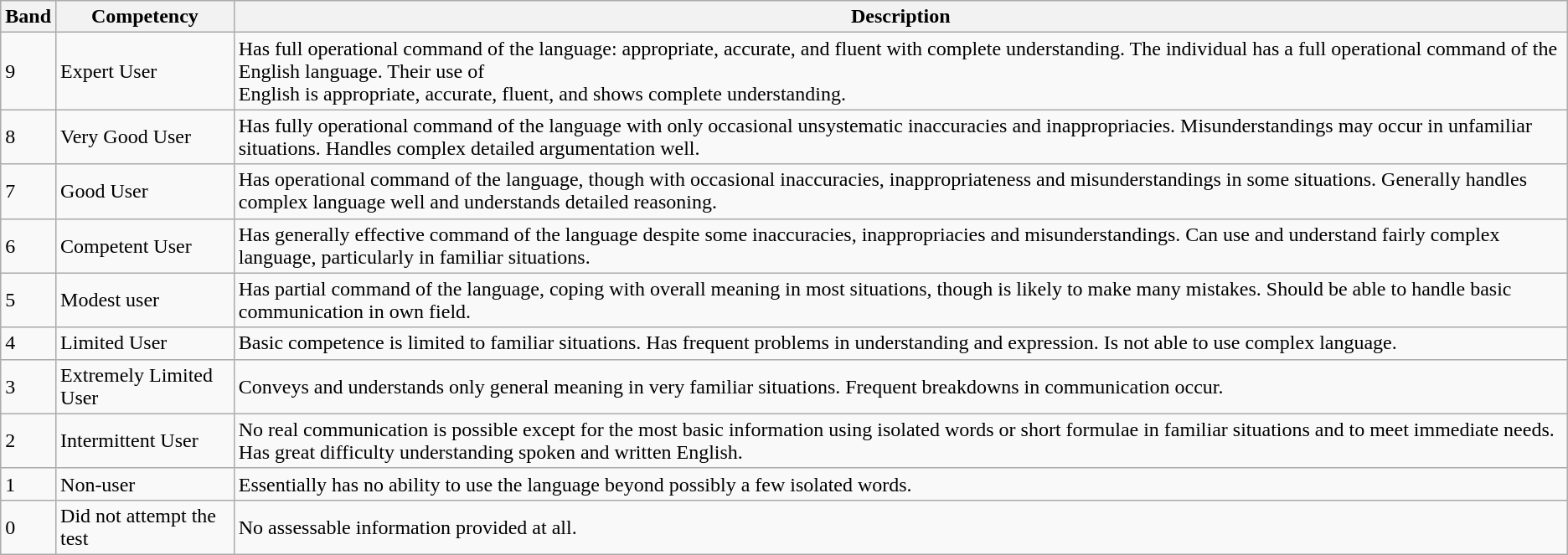<table class="wikitable">
<tr>
<th>Band</th>
<th>Competency</th>
<th>Description</th>
</tr>
<tr>
<td>9</td>
<td>Expert User</td>
<td>Has full operational command of the language: appropriate, accurate, and fluent with complete understanding. The individual has a full operational command of the English language. Their use of<br>English is appropriate, accurate, fluent, and shows complete understanding.</td>
</tr>
<tr>
<td>8</td>
<td>Very Good User</td>
<td>Has fully operational command of the language with only occasional unsystematic inaccuracies and inappropriacies. Misunderstandings may occur in unfamiliar situations. Handles complex detailed argumentation well.</td>
</tr>
<tr>
<td>7</td>
<td>Good User</td>
<td>Has operational command of the language, though with occasional inaccuracies, inappropriateness and misunderstandings in some situations. Generally handles complex language well and understands detailed reasoning.</td>
</tr>
<tr>
<td>6</td>
<td>Competent User</td>
<td>Has generally effective command of the language despite some inaccuracies, inappropriacies and misunderstandings. Can use and understand fairly complex language, particularly in familiar situations.</td>
</tr>
<tr>
<td>5</td>
<td>Modest user</td>
<td>Has partial command of the language, coping with overall meaning in most situations, though is likely to make many mistakes. Should be able to handle basic communication in own field.</td>
</tr>
<tr>
<td>4</td>
<td>Limited User</td>
<td>Basic competence is limited to familiar situations. Has frequent problems in understanding and expression. Is not able to use complex language.</td>
</tr>
<tr>
<td>3</td>
<td>Extremely Limited User</td>
<td>Conveys and understands only general meaning in very familiar situations. Frequent breakdowns in communication occur.</td>
</tr>
<tr>
<td>2</td>
<td>Intermittent User</td>
<td>No real communication is possible except for the most basic information using isolated words or short formulae in familiar situations and to meet immediate needs. Has great difficulty understanding spoken and written English.</td>
</tr>
<tr>
<td>1</td>
<td>Non-user</td>
<td>Essentially has no ability to use the language beyond possibly a few isolated words.</td>
</tr>
<tr>
<td>0</td>
<td>Did not attempt the test</td>
<td>No assessable information provided at all.</td>
</tr>
</table>
